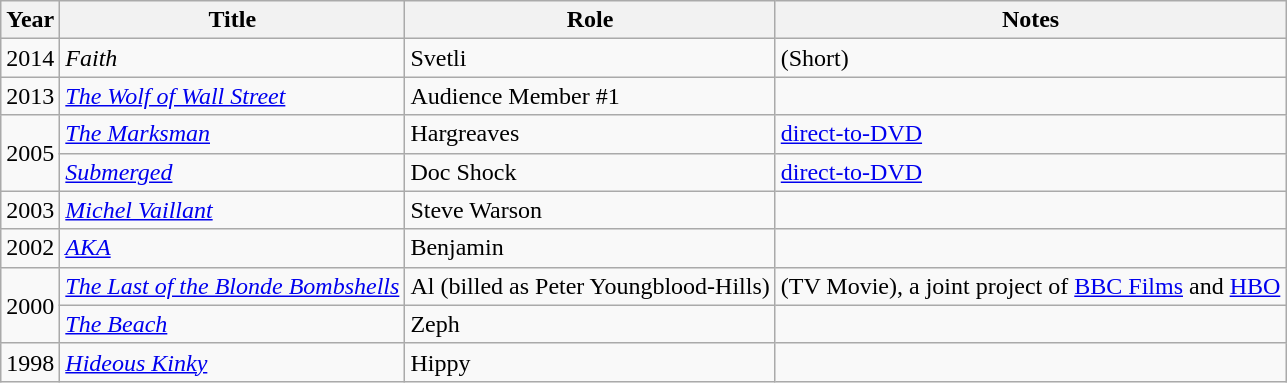<table class="wikitable sortable">
<tr>
<th>Year</th>
<th>Title</th>
<th>Role</th>
<th>Notes</th>
</tr>
<tr>
<td rowspan=1>2014</td>
<td><em>Faith  </em></td>
<td>Svetli</td>
<td>(Short)</td>
</tr>
<tr>
<td>2013</td>
<td><em><a href='#'>The Wolf of Wall Street</a></em></td>
<td>Audience Member #1</td>
<td></td>
</tr>
<tr>
<td rowspan=2>2005</td>
<td><em><a href='#'>The Marksman</a></em></td>
<td>Hargreaves</td>
<td><a href='#'>direct-to-DVD</a></td>
</tr>
<tr>
<td><em><a href='#'>Submerged</a></em></td>
<td>Doc Shock</td>
<td><a href='#'>direct-to-DVD</a></td>
</tr>
<tr>
<td>2003</td>
<td><em><a href='#'>Michel Vaillant</a></em></td>
<td>Steve Warson</td>
<td></td>
</tr>
<tr>
<td>2002</td>
<td><em><a href='#'>AKA</a></em></td>
<td>Benjamin</td>
<td></td>
</tr>
<tr>
<td rowspan=2>2000</td>
<td><em><a href='#'>The Last of the Blonde Bombshells</a></em></td>
<td>Al (billed as Peter Youngblood-Hills)</td>
<td>(TV Movie), a joint project of <a href='#'>BBC Films</a> and <a href='#'>HBO</a></td>
</tr>
<tr>
<td><em><a href='#'>The Beach</a></em></td>
<td>Zeph</td>
<td></td>
</tr>
<tr>
<td>1998</td>
<td><em><a href='#'>Hideous Kinky</a></em></td>
<td>Hippy</td>
<td></td>
</tr>
</table>
